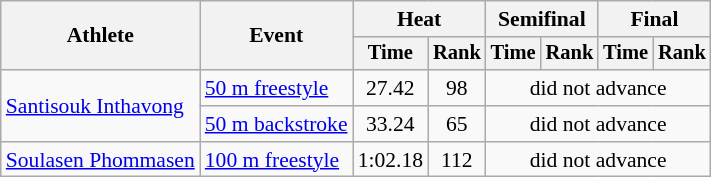<table class=wikitable style="font-size:90%">
<tr>
<th rowspan="2">Athlete</th>
<th rowspan="2">Event</th>
<th colspan="2">Heat</th>
<th colspan="2">Semifinal</th>
<th colspan="2">Final</th>
</tr>
<tr style="font-size:95%">
<th>Time</th>
<th>Rank</th>
<th>Time</th>
<th>Rank</th>
<th>Time</th>
<th>Rank</th>
</tr>
<tr align=center>
<td align=left rowspan=2><a href='#'>Santisouk Inthavong</a></td>
<td align=left><a href='#'>50 m freestyle</a></td>
<td>27.42</td>
<td>98</td>
<td colspan=4>did not advance</td>
</tr>
<tr align=center>
<td align=left><a href='#'>50 m backstroke</a></td>
<td>33.24</td>
<td>65</td>
<td colspan=4>did not advance</td>
</tr>
<tr align=center>
<td align=left><a href='#'>Soulasen Phommasen</a></td>
<td align=left><a href='#'>100 m freestyle</a></td>
<td>1:02.18</td>
<td>112</td>
<td colspan=4>did not advance</td>
</tr>
</table>
